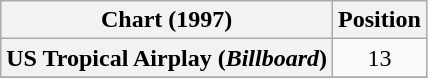<table class="wikitable plainrowheaders " style="text-align:center;">
<tr>
<th scope="col">Chart (1997)</th>
<th scope="col">Position</th>
</tr>
<tr>
<th scope="row">US Tropical Airplay (<em>Billboard</em>)</th>
<td>13</td>
</tr>
<tr>
</tr>
</table>
